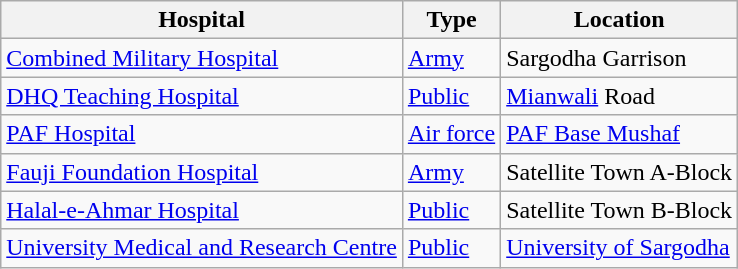<table class="wikitable sortable" style="text-align:left;">
<tr>
<th>Hospital</th>
<th>Type</th>
<th>Location</th>
</tr>
<tr>
<td><a href='#'>Combined Military Hospital</a></td>
<td><a href='#'>Army</a></td>
<td>Sargodha Garrison</td>
</tr>
<tr>
<td><a href='#'>DHQ Teaching Hospital</a></td>
<td><a href='#'>Public</a></td>
<td><a href='#'>Mianwali</a> Road</td>
</tr>
<tr>
<td><a href='#'>PAF Hospital</a></td>
<td><a href='#'>Air force</a></td>
<td><a href='#'>PAF Base Mushaf</a></td>
</tr>
<tr>
<td><a href='#'>Fauji Foundation Hospital</a></td>
<td><a href='#'>Army</a></td>
<td>Satellite Town A-Block</td>
</tr>
<tr>
<td><a href='#'>Halal-e-Ahmar Hospital</a></td>
<td><a href='#'>Public</a></td>
<td>Satellite Town B-Block</td>
</tr>
<tr>
<td><a href='#'>University Medical and Research Centre</a></td>
<td><a href='#'>Public</a></td>
<td><a href='#'>University of Sargodha</a></td>
</tr>
</table>
